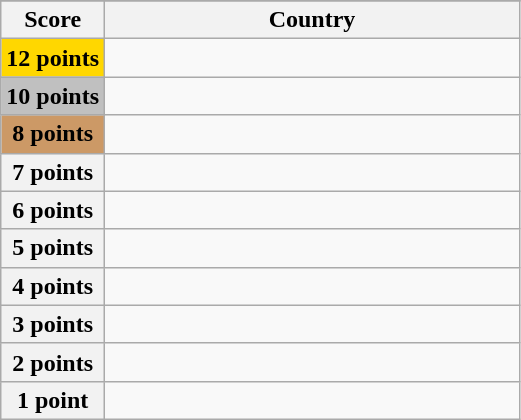<table class="wikitable">
<tr>
</tr>
<tr>
<th scope="col" width="20%">Score</th>
<th scope="col">Country</th>
</tr>
<tr>
<th scope="row" style="background:gold">12 points</th>
<td></td>
</tr>
<tr>
<th scope="row" style="background:silver">10 points</th>
<td></td>
</tr>
<tr>
<th scope="row" style="background:#CC9966">8 points</th>
<td></td>
</tr>
<tr>
<th scope="row">7 points</th>
<td></td>
</tr>
<tr>
<th scope="row">6 points</th>
<td></td>
</tr>
<tr>
<th scope="row">5 points</th>
<td></td>
</tr>
<tr>
<th scope="row">4 points</th>
<td></td>
</tr>
<tr>
<th scope="row">3 points</th>
<td></td>
</tr>
<tr>
<th scope="row">2 points</th>
<td></td>
</tr>
<tr>
<th scope="row">1 point</th>
<td></td>
</tr>
</table>
